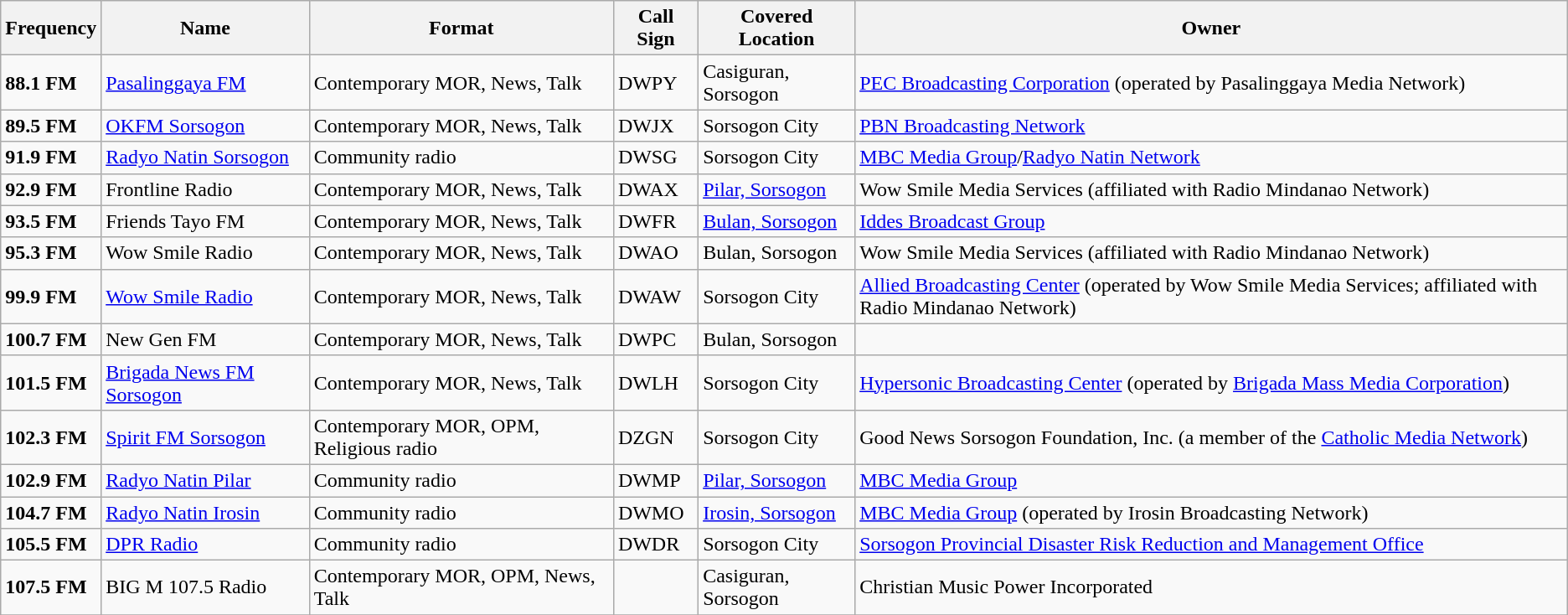<table class="wikitable">
<tr>
<th>Frequency</th>
<th>Name</th>
<th>Format</th>
<th>Call Sign</th>
<th>Covered Location</th>
<th>Owner</th>
</tr>
<tr>
<td><strong>88.1 FM</strong></td>
<td><a href='#'>Pasalinggaya FM</a></td>
<td>Contemporary MOR, News, Talk</td>
<td>DWPY</td>
<td>Casiguran, Sorsogon</td>
<td><a href='#'>PEC Broadcasting Corporation</a> (operated by Pasalinggaya Media Network)</td>
</tr>
<tr>
<td><strong>89.5 FM</strong></td>
<td><a href='#'>OKFM Sorsogon</a></td>
<td>Contemporary MOR, News, Talk</td>
<td>DWJX</td>
<td>Sorsogon City</td>
<td><a href='#'>PBN Broadcasting Network</a></td>
</tr>
<tr>
<td><strong>91.9 FM</strong></td>
<td><a href='#'>Radyo Natin Sorsogon</a></td>
<td>Community radio</td>
<td>DWSG</td>
<td>Sorsogon City</td>
<td><a href='#'>MBC Media Group</a>/<a href='#'>Radyo Natin Network</a></td>
</tr>
<tr>
<td><strong>92.9 FM</strong></td>
<td>Frontline Radio</td>
<td>Contemporary MOR, News, Talk</td>
<td>DWAX</td>
<td><a href='#'>Pilar, Sorsogon</a></td>
<td>Wow Smile Media Services (affiliated with Radio Mindanao Network)</td>
</tr>
<tr>
<td><strong>93.5 FM</strong></td>
<td>Friends Tayo FM</td>
<td>Contemporary MOR, News, Talk</td>
<td>DWFR</td>
<td><a href='#'>Bulan, Sorsogon</a></td>
<td><a href='#'>Iddes Broadcast Group</a></td>
</tr>
<tr>
<td><strong>95.3 FM</strong></td>
<td>Wow Smile Radio</td>
<td>Contemporary MOR, News, Talk</td>
<td>DWAO</td>
<td>Bulan, Sorsogon</td>
<td>Wow Smile Media Services (affiliated with Radio Mindanao Network)</td>
</tr>
<tr>
<td><strong>99.9 FM</strong></td>
<td><a href='#'>Wow Smile Radio</a></td>
<td>Contemporary MOR, News, Talk</td>
<td>DWAW</td>
<td>Sorsogon City</td>
<td><a href='#'>Allied Broadcasting Center</a> (operated by Wow Smile Media Services; affiliated with Radio Mindanao Network)</td>
</tr>
<tr>
<td><strong>100.7 FM</strong></td>
<td>New Gen FM</td>
<td>Contemporary MOR, News, Talk</td>
<td>DWPC</td>
<td>Bulan, Sorsogon</td>
<td></td>
</tr>
<tr>
<td><strong>101.5 FM</strong></td>
<td><a href='#'>Brigada News FM Sorsogon</a></td>
<td>Contemporary MOR, News, Talk</td>
<td>DWLH</td>
<td>Sorsogon City</td>
<td><a href='#'>Hypersonic Broadcasting Center</a> (operated by <a href='#'>Brigada Mass Media Corporation</a>)</td>
</tr>
<tr>
<td><strong>102.3 FM</strong></td>
<td><a href='#'>Spirit FM Sorsogon</a></td>
<td>Contemporary MOR, OPM, Religious radio</td>
<td>DZGN</td>
<td>Sorsogon City</td>
<td>Good News Sorsogon Foundation, Inc. (a member of the <a href='#'>Catholic Media Network</a>)</td>
</tr>
<tr>
<td><strong>102.9 FM</strong></td>
<td><a href='#'>Radyo Natin Pilar</a></td>
<td>Community radio</td>
<td>DWMP</td>
<td><a href='#'>Pilar, Sorsogon</a></td>
<td><a href='#'>MBC Media Group</a></td>
</tr>
<tr>
<td><strong>104.7 FM</strong></td>
<td><a href='#'>Radyo Natin Irosin</a></td>
<td>Community radio</td>
<td>DWMO</td>
<td><a href='#'>Irosin, Sorsogon</a></td>
<td><a href='#'>MBC Media Group</a> (operated by Irosin Broadcasting Network)</td>
</tr>
<tr>
<td><strong>105.5 FM</strong></td>
<td><a href='#'>DPR Radio</a></td>
<td>Community radio</td>
<td>DWDR</td>
<td>Sorsogon City</td>
<td><a href='#'>Sorsogon Provincial Disaster Risk Reduction and Management Office</a></td>
</tr>
<tr>
<td><strong>107.5 FM</strong></td>
<td>BIG M 107.5 Radio</td>
<td>Contemporary MOR, OPM, News, Talk</td>
<td></td>
<td>Casiguran, Sorsogon</td>
<td>Christian Music Power Incorporated</td>
</tr>
<tr>
</tr>
</table>
